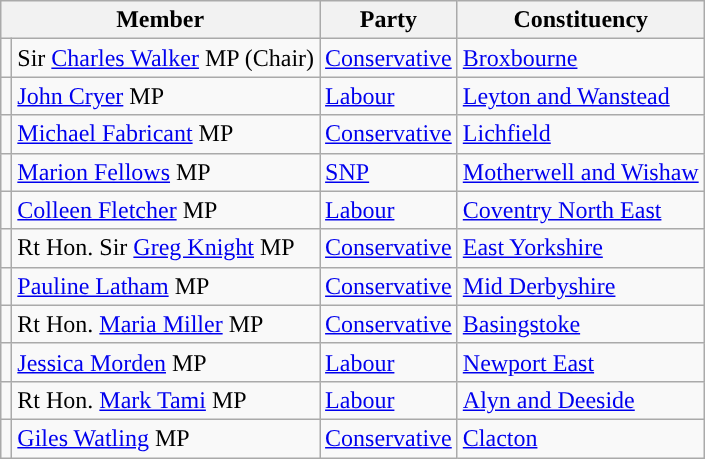<table class="wikitable">
<tr>
<th colspan="2" valign="top">Member</th>
<th valign="top">Party</th>
<th valign="top">Constituency</th>
</tr>
<tr>
<td style="color:inherit;background:"></td>
<td>Sir <a href='#'>Charles Walker</a> MP (Chair)</td>
<td><a href='#'>Conservative</a></td>
<td><a href='#'>Broxbourne</a></td>
</tr>
<tr>
<td style="color:inherit;background:"></td>
<td><a href='#'>John Cryer</a> MP</td>
<td><a href='#'>Labour</a></td>
<td><a href='#'>Leyton and Wanstead</a></td>
</tr>
<tr>
<td style="color:inherit;background:"></td>
<td><a href='#'>Michael Fabricant</a> MP</td>
<td><a href='#'>Conservative</a></td>
<td><a href='#'>Lichfield</a></td>
</tr>
<tr>
<td style="color:inherit;background:"></td>
<td><a href='#'>Marion Fellows</a> MP</td>
<td><a href='#'>SNP</a></td>
<td><a href='#'>Motherwell and Wishaw</a></td>
</tr>
<tr>
<td style="color:inherit;background:"></td>
<td><a href='#'>Colleen Fletcher</a> MP</td>
<td><a href='#'>Labour</a></td>
<td><a href='#'>Coventry North East</a></td>
</tr>
<tr>
<td style="color:inherit;background:"></td>
<td>Rt Hon. Sir <a href='#'>Greg Knight</a> MP</td>
<td><a href='#'>Conservative</a></td>
<td><a href='#'>East Yorkshire</a></td>
</tr>
<tr>
<td style="color:inherit;background:"></td>
<td><a href='#'>Pauline Latham</a> MP</td>
<td><a href='#'>Conservative</a></td>
<td><a href='#'>Mid Derbyshire</a></td>
</tr>
<tr>
<td style="color:inherit;background:"></td>
<td>Rt Hon. <a href='#'>Maria Miller</a> MP</td>
<td><a href='#'>Conservative</a></td>
<td><a href='#'>Basingstoke</a></td>
</tr>
<tr>
<td style="color:inherit;background:"></td>
<td><a href='#'>Jessica Morden</a> MP</td>
<td><a href='#'>Labour</a></td>
<td><a href='#'>Newport East</a></td>
</tr>
<tr>
<td style="color:inherit;background:"></td>
<td>Rt Hon. <a href='#'>Mark Tami</a> MP</td>
<td><a href='#'>Labour</a></td>
<td><a href='#'>Alyn and Deeside</a></td>
</tr>
<tr>
<td style="color:inherit;background:"></td>
<td><a href='#'>Giles Watling</a> MP</td>
<td><a href='#'>Conservative</a></td>
<td><a href='#'>Clacton</a></td>
</tr>
</table>
